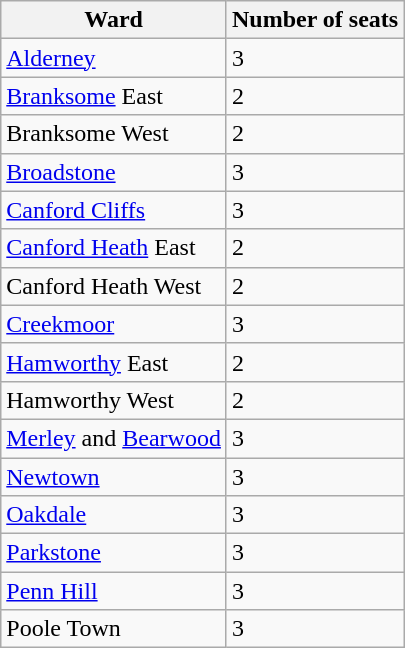<table class="wikitable sortable" border="1">
<tr>
<th scope="col">Ward</th>
<th scope="col">Number of seats</th>
</tr>
<tr>
<td><a href='#'>Alderney</a></td>
<td>3</td>
</tr>
<tr>
<td><a href='#'>Branksome</a> East</td>
<td>2</td>
</tr>
<tr>
<td>Branksome West</td>
<td>2</td>
</tr>
<tr>
<td><a href='#'>Broadstone</a></td>
<td>3</td>
</tr>
<tr>
<td><a href='#'>Canford Cliffs</a></td>
<td>3</td>
</tr>
<tr>
<td><a href='#'>Canford Heath</a> East</td>
<td>2</td>
</tr>
<tr>
<td>Canford Heath West</td>
<td>2</td>
</tr>
<tr>
<td><a href='#'>Creekmoor</a></td>
<td>3</td>
</tr>
<tr>
<td><a href='#'>Hamworthy</a> East</td>
<td>2</td>
</tr>
<tr>
<td>Hamworthy West</td>
<td>2</td>
</tr>
<tr>
<td><a href='#'>Merley</a> and <a href='#'>Bearwood</a></td>
<td>3</td>
</tr>
<tr>
<td><a href='#'>Newtown</a></td>
<td>3</td>
</tr>
<tr>
<td><a href='#'>Oakdale</a></td>
<td>3</td>
</tr>
<tr>
<td><a href='#'>Parkstone</a></td>
<td>3</td>
</tr>
<tr>
<td><a href='#'>Penn Hill</a></td>
<td>3</td>
</tr>
<tr>
<td>Poole Town</td>
<td>3</td>
</tr>
</table>
